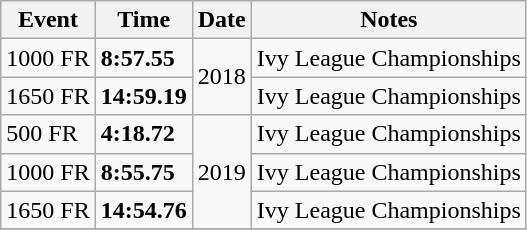<table class="wikitable">
<tr>
<th>Event</th>
<th>Time</th>
<th>Date</th>
<th>Notes</th>
</tr>
<tr>
<td>1000 FR</td>
<td><strong>8:57.55</strong></td>
<td rowspan="2">2018</td>
<td>Ivy League Championships</td>
</tr>
<tr>
<td>1650 FR</td>
<td><strong>14:59.19</strong></td>
<td>Ivy League Championships</td>
</tr>
<tr>
<td>500 FR</td>
<td><strong>4:18.72</strong></td>
<td rowspan="3">2019</td>
<td>Ivy League Championships</td>
</tr>
<tr>
<td>1000 FR</td>
<td><strong>8:55.75</strong></td>
<td>Ivy League Championships</td>
</tr>
<tr>
<td>1650 FR</td>
<td><strong>14:54.76</strong></td>
<td>Ivy League Championships</td>
</tr>
<tr>
</tr>
</table>
